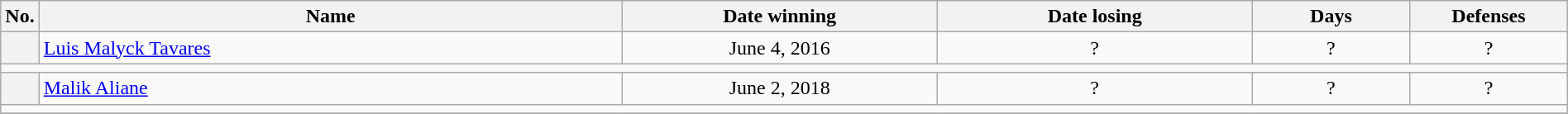<table class="wikitable" width=100%>
<tr>
<th style="width:1%;">No.</th>
<th style="width:37%;">Name</th>
<th style="width:20%;">Date winning</th>
<th style="width:20%;">Date losing</th>
<th data-sort-type="number" style="width:10%;">Days</th>
<th data-sort-type="number" style="width:10%;">Defenses</th>
</tr>
<tr align=center>
<th></th>
<td align=left> <a href='#'>Luis Malyck Tavares</a></td>
<td>June 4, 2016</td>
<td>?</td>
<td>?</td>
<td>?</td>
</tr>
<tr>
<td colspan="6"></td>
</tr>
<tr align=center>
<th></th>
<td align=left> <a href='#'>Malik Aliane</a></td>
<td>June 2, 2018</td>
<td>?</td>
<td>?</td>
<td>?</td>
</tr>
<tr>
<td colspan="6"></td>
</tr>
<tr>
</tr>
</table>
